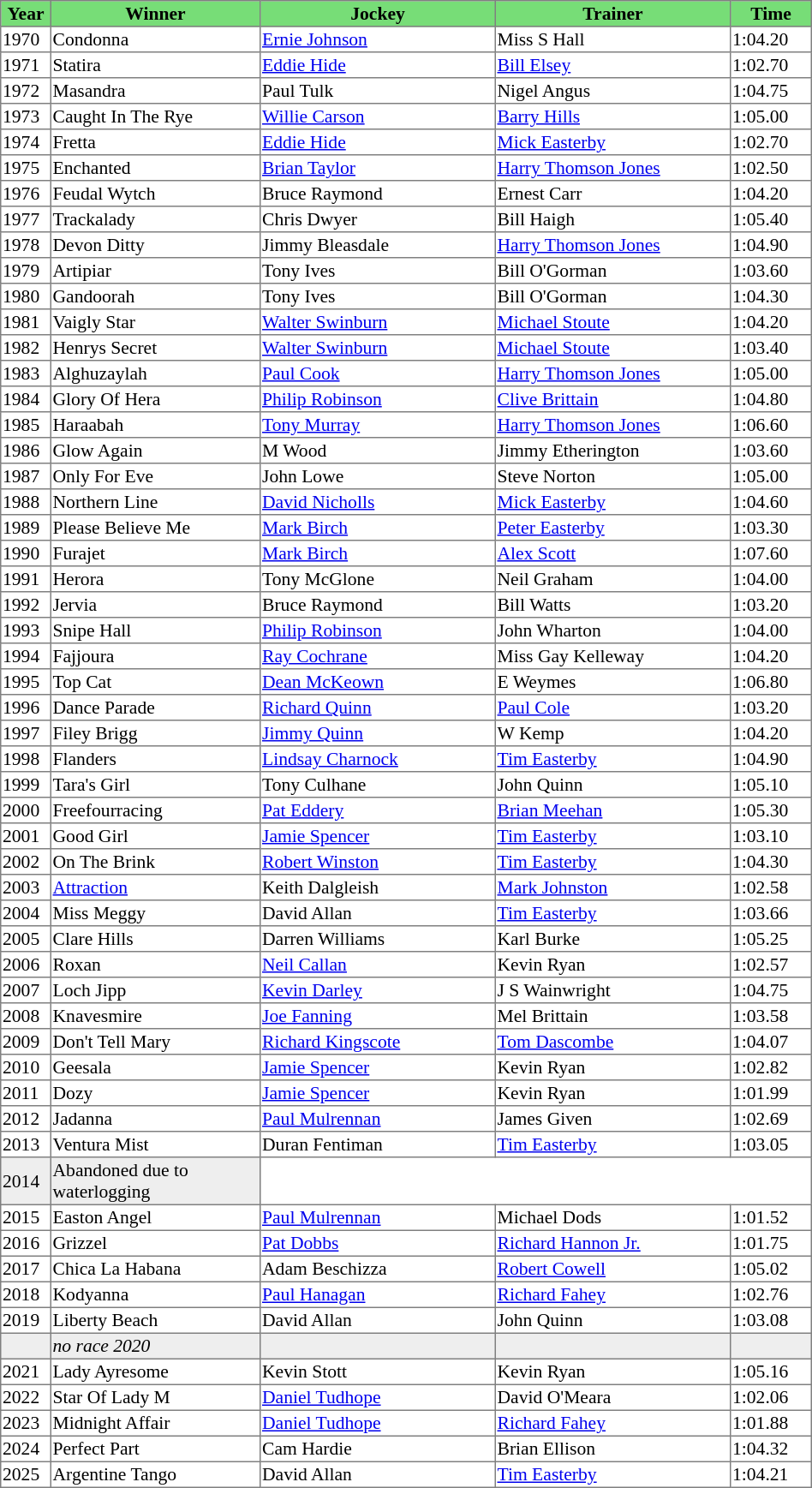<table class = "sortable" | border="1" style="border-collapse: collapse; font-size:90%">
<tr bgcolor="#77dd77" align="center">
<th style="width:36px"><strong>Year</strong></th>
<th style="width:160px"><strong>Winner</strong></th>
<th style="width:180px"><strong>Jockey</strong></th>
<th style="width:180px"><strong>Trainer</strong></th>
<th style="width:60px"><strong>Time</strong></th>
</tr>
<tr>
<td>1970</td>
<td>Condonna</td>
<td><a href='#'>Ernie Johnson</a></td>
<td>Miss S Hall</td>
<td>1:04.20</td>
</tr>
<tr>
<td>1971</td>
<td>Statira</td>
<td><a href='#'>Eddie Hide</a></td>
<td><a href='#'>Bill Elsey</a></td>
<td>1:02.70</td>
</tr>
<tr>
<td>1972</td>
<td>Masandra</td>
<td>Paul Tulk</td>
<td>Nigel Angus</td>
<td>1:04.75</td>
</tr>
<tr>
<td>1973</td>
<td>Caught In The Rye</td>
<td><a href='#'>Willie Carson</a></td>
<td><a href='#'>Barry Hills</a></td>
<td>1:05.00</td>
</tr>
<tr>
<td>1974</td>
<td>Fretta</td>
<td><a href='#'>Eddie Hide</a></td>
<td><a href='#'>Mick Easterby</a></td>
<td>1:02.70</td>
</tr>
<tr>
<td>1975</td>
<td>Enchanted</td>
<td><a href='#'>Brian Taylor</a></td>
<td><a href='#'>Harry Thomson Jones</a></td>
<td>1:02.50</td>
</tr>
<tr>
<td>1976</td>
<td>Feudal Wytch</td>
<td>Bruce Raymond</td>
<td>Ernest Carr</td>
<td>1:04.20</td>
</tr>
<tr>
<td>1977</td>
<td>Trackalady</td>
<td>Chris Dwyer</td>
<td>Bill Haigh</td>
<td>1:05.40</td>
</tr>
<tr>
<td>1978</td>
<td>Devon Ditty</td>
<td>Jimmy Bleasdale</td>
<td><a href='#'>Harry Thomson Jones</a></td>
<td>1:04.90</td>
</tr>
<tr>
<td>1979</td>
<td>Artipiar</td>
<td>Tony Ives</td>
<td>Bill O'Gorman</td>
<td>1:03.60</td>
</tr>
<tr>
<td>1980</td>
<td>Gandoorah</td>
<td>Tony Ives</td>
<td>Bill O'Gorman</td>
<td>1:04.30</td>
</tr>
<tr>
<td>1981</td>
<td>Vaigly Star</td>
<td><a href='#'>Walter Swinburn</a></td>
<td><a href='#'>Michael Stoute</a></td>
<td>1:04.20</td>
</tr>
<tr>
<td>1982</td>
<td>Henrys Secret</td>
<td><a href='#'>Walter Swinburn</a></td>
<td><a href='#'>Michael Stoute</a></td>
<td>1:03.40</td>
</tr>
<tr>
<td>1983</td>
<td>Alghuzaylah</td>
<td><a href='#'>Paul Cook</a></td>
<td><a href='#'>Harry Thomson Jones</a></td>
<td>1:05.00</td>
</tr>
<tr>
<td>1984</td>
<td>Glory Of Hera</td>
<td><a href='#'>Philip Robinson</a></td>
<td><a href='#'>Clive Brittain</a></td>
<td>1:04.80</td>
</tr>
<tr>
<td>1985</td>
<td>Haraabah</td>
<td><a href='#'>Tony Murray</a></td>
<td><a href='#'>Harry Thomson Jones</a></td>
<td>1:06.60</td>
</tr>
<tr>
<td>1986</td>
<td>Glow Again</td>
<td>M Wood</td>
<td>Jimmy Etherington</td>
<td>1:03.60</td>
</tr>
<tr>
<td>1987</td>
<td>Only For Eve</td>
<td>John Lowe</td>
<td>Steve Norton</td>
<td>1:05.00</td>
</tr>
<tr>
<td>1988</td>
<td>Northern Line</td>
<td><a href='#'>David Nicholls</a></td>
<td><a href='#'>Mick Easterby</a></td>
<td>1:04.60</td>
</tr>
<tr>
<td>1989</td>
<td>Please Believe Me</td>
<td><a href='#'>Mark Birch</a></td>
<td><a href='#'>Peter Easterby</a></td>
<td>1:03.30</td>
</tr>
<tr>
<td>1990</td>
<td>Furajet</td>
<td><a href='#'>Mark Birch</a></td>
<td><a href='#'>Alex Scott</a></td>
<td>1:07.60</td>
</tr>
<tr>
<td>1991</td>
<td>Herora</td>
<td>Tony McGlone</td>
<td>Neil Graham</td>
<td>1:04.00</td>
</tr>
<tr>
<td>1992</td>
<td>Jervia</td>
<td>Bruce Raymond</td>
<td>Bill Watts</td>
<td>1:03.20</td>
</tr>
<tr>
<td>1993</td>
<td>Snipe Hall</td>
<td><a href='#'>Philip Robinson</a></td>
<td>John Wharton</td>
<td>1:04.00</td>
</tr>
<tr>
<td>1994</td>
<td>Fajjoura</td>
<td><a href='#'>Ray Cochrane</a></td>
<td>Miss Gay Kelleway</td>
<td>1:04.20</td>
</tr>
<tr>
<td>1995</td>
<td>Top Cat</td>
<td><a href='#'>Dean McKeown</a></td>
<td>E Weymes</td>
<td>1:06.80</td>
</tr>
<tr>
<td>1996</td>
<td>Dance Parade</td>
<td><a href='#'>Richard Quinn</a></td>
<td><a href='#'>Paul Cole</a></td>
<td>1:03.20</td>
</tr>
<tr>
<td>1997</td>
<td>Filey Brigg</td>
<td><a href='#'>Jimmy Quinn</a></td>
<td>W Kemp</td>
<td>1:04.20</td>
</tr>
<tr>
<td>1998</td>
<td>Flanders</td>
<td><a href='#'>Lindsay Charnock</a></td>
<td><a href='#'>Tim Easterby</a></td>
<td>1:04.90</td>
</tr>
<tr>
<td>1999</td>
<td>Tara's Girl</td>
<td>Tony Culhane</td>
<td>John Quinn</td>
<td>1:05.10</td>
</tr>
<tr>
<td>2000</td>
<td>Freefourracing</td>
<td><a href='#'>Pat Eddery</a></td>
<td><a href='#'>Brian Meehan</a></td>
<td>1:05.30</td>
</tr>
<tr>
<td>2001</td>
<td>Good Girl</td>
<td><a href='#'>Jamie Spencer</a></td>
<td><a href='#'>Tim Easterby</a></td>
<td>1:03.10</td>
</tr>
<tr>
<td>2002</td>
<td>On The Brink</td>
<td><a href='#'>Robert Winston</a></td>
<td><a href='#'>Tim Easterby</a></td>
<td>1:04.30</td>
</tr>
<tr>
<td>2003</td>
<td><a href='#'>Attraction</a></td>
<td>Keith Dalgleish</td>
<td><a href='#'>Mark Johnston</a></td>
<td>1:02.58</td>
</tr>
<tr>
<td>2004</td>
<td>Miss Meggy</td>
<td>David Allan</td>
<td><a href='#'>Tim Easterby</a></td>
<td>1:03.66</td>
</tr>
<tr>
<td>2005</td>
<td>Clare Hills</td>
<td>Darren Williams</td>
<td>Karl Burke</td>
<td>1:05.25</td>
</tr>
<tr>
<td>2006</td>
<td>Roxan</td>
<td><a href='#'>Neil Callan</a></td>
<td>Kevin Ryan</td>
<td>1:02.57</td>
</tr>
<tr>
<td>2007</td>
<td>Loch Jipp</td>
<td><a href='#'>Kevin Darley</a></td>
<td>J S Wainwright</td>
<td>1:04.75</td>
</tr>
<tr>
<td>2008</td>
<td>Knavesmire</td>
<td><a href='#'>Joe Fanning</a></td>
<td>Mel Brittain</td>
<td>1:03.58</td>
</tr>
<tr>
<td>2009</td>
<td>Don't Tell Mary</td>
<td><a href='#'>Richard Kingscote</a></td>
<td><a href='#'>Tom Dascombe</a></td>
<td>1:04.07</td>
</tr>
<tr>
<td>2010</td>
<td>Geesala</td>
<td><a href='#'>Jamie Spencer</a></td>
<td>Kevin Ryan</td>
<td>1:02.82</td>
</tr>
<tr>
<td>2011</td>
<td>Dozy</td>
<td><a href='#'>Jamie Spencer</a></td>
<td>Kevin Ryan</td>
<td>1:01.99</td>
</tr>
<tr>
<td>2012</td>
<td>Jadanna</td>
<td><a href='#'>Paul Mulrennan</a></td>
<td>James Given</td>
<td>1:02.69</td>
</tr>
<tr>
<td>2013</td>
<td>Ventura Mist</td>
<td>Duran Fentiman</td>
<td><a href='#'>Tim Easterby</a></td>
<td>1:03.05</td>
</tr>
<tr bgcolor="#eeeeee">
<td>2014<td>Abandoned due to waterlogging</td></td>
</tr>
<tr>
<td>2015</td>
<td>Easton Angel</td>
<td><a href='#'>Paul Mulrennan</a></td>
<td>Michael Dods</td>
<td>1:01.52</td>
</tr>
<tr>
<td>2016</td>
<td>Grizzel</td>
<td><a href='#'>Pat Dobbs</a></td>
<td><a href='#'>Richard Hannon Jr.</a></td>
<td>1:01.75</td>
</tr>
<tr>
<td>2017</td>
<td>Chica La Habana</td>
<td>Adam Beschizza</td>
<td><a href='#'>Robert Cowell</a></td>
<td>1:05.02</td>
</tr>
<tr>
<td>2018</td>
<td>Kodyanna</td>
<td><a href='#'>Paul Hanagan</a></td>
<td><a href='#'>Richard Fahey</a></td>
<td>1:02.76</td>
</tr>
<tr>
<td>2019</td>
<td>Liberty Beach</td>
<td>David Allan</td>
<td>John Quinn</td>
<td>1:03.08</td>
</tr>
<tr bgcolor="#eeeeee">
<td data-sort-value="2020"></td>
<td><em>no race 2020</em> </td>
<td></td>
<td></td>
<td></td>
</tr>
<tr>
<td>2021</td>
<td>Lady Ayresome</td>
<td>Kevin Stott</td>
<td>Kevin Ryan</td>
<td>1:05.16</td>
</tr>
<tr>
<td>2022</td>
<td>Star Of Lady M</td>
<td><a href='#'>Daniel Tudhope</a></td>
<td>David O'Meara</td>
<td>1:02.06</td>
</tr>
<tr>
<td>2023</td>
<td>Midnight Affair</td>
<td><a href='#'>Daniel Tudhope</a></td>
<td><a href='#'>Richard Fahey</a></td>
<td>1:01.88</td>
</tr>
<tr>
<td>2024</td>
<td>Perfect Part</td>
<td>Cam Hardie</td>
<td>Brian Ellison</td>
<td>1:04.32</td>
</tr>
<tr>
<td>2025</td>
<td>Argentine Tango</td>
<td>David Allan</td>
<td><a href='#'>Tim Easterby</a></td>
<td>1:04.21</td>
</tr>
</table>
